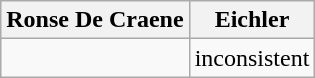<table class="wikitable">
<tr>
<th>Ronse De Craene</th>
<th>Eichler</th>
</tr>
<tr>
<td></td>
<td>inconsistent</td>
</tr>
</table>
